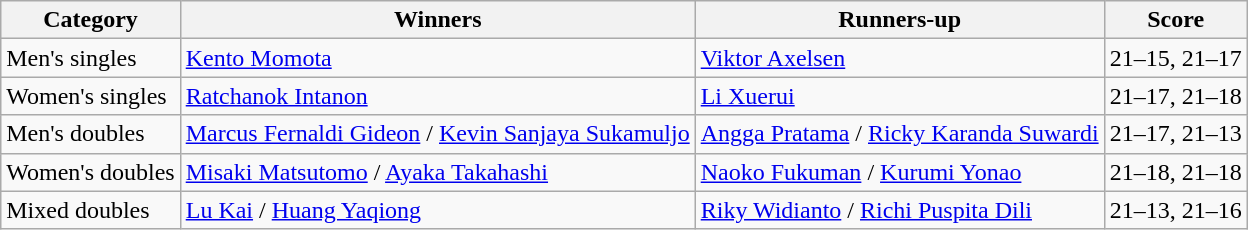<table class=wikitable style="white-space:nowrap;">
<tr>
<th>Category</th>
<th>Winners</th>
<th>Runners-up</th>
<th>Score</th>
</tr>
<tr>
<td>Men's singles</td>
<td> <a href='#'>Kento Momota</a></td>
<td> <a href='#'>Viktor Axelsen</a></td>
<td>21–15, 21–17</td>
</tr>
<tr>
<td>Women's singles</td>
<td> <a href='#'>Ratchanok Intanon</a></td>
<td> <a href='#'>Li Xuerui</a></td>
<td>21–17, 21–18</td>
</tr>
<tr>
<td>Men's doubles</td>
<td> <a href='#'>Marcus Fernaldi Gideon</a> / <a href='#'>Kevin Sanjaya Sukamuljo</a></td>
<td> <a href='#'>Angga Pratama</a> / <a href='#'>Ricky Karanda Suwardi</a></td>
<td>21–17, 21–13</td>
</tr>
<tr>
<td>Women's doubles</td>
<td> <a href='#'>Misaki Matsutomo</a> / <a href='#'>Ayaka Takahashi</a></td>
<td> <a href='#'>Naoko Fukuman</a> / <a href='#'>Kurumi Yonao</a></td>
<td>21–18, 21–18</td>
</tr>
<tr>
<td>Mixed doubles</td>
<td> <a href='#'>Lu Kai</a> / <a href='#'>Huang Yaqiong</a></td>
<td> <a href='#'>Riky Widianto</a> / <a href='#'>Richi Puspita Dili</a></td>
<td>21–13, 21–16</td>
</tr>
</table>
